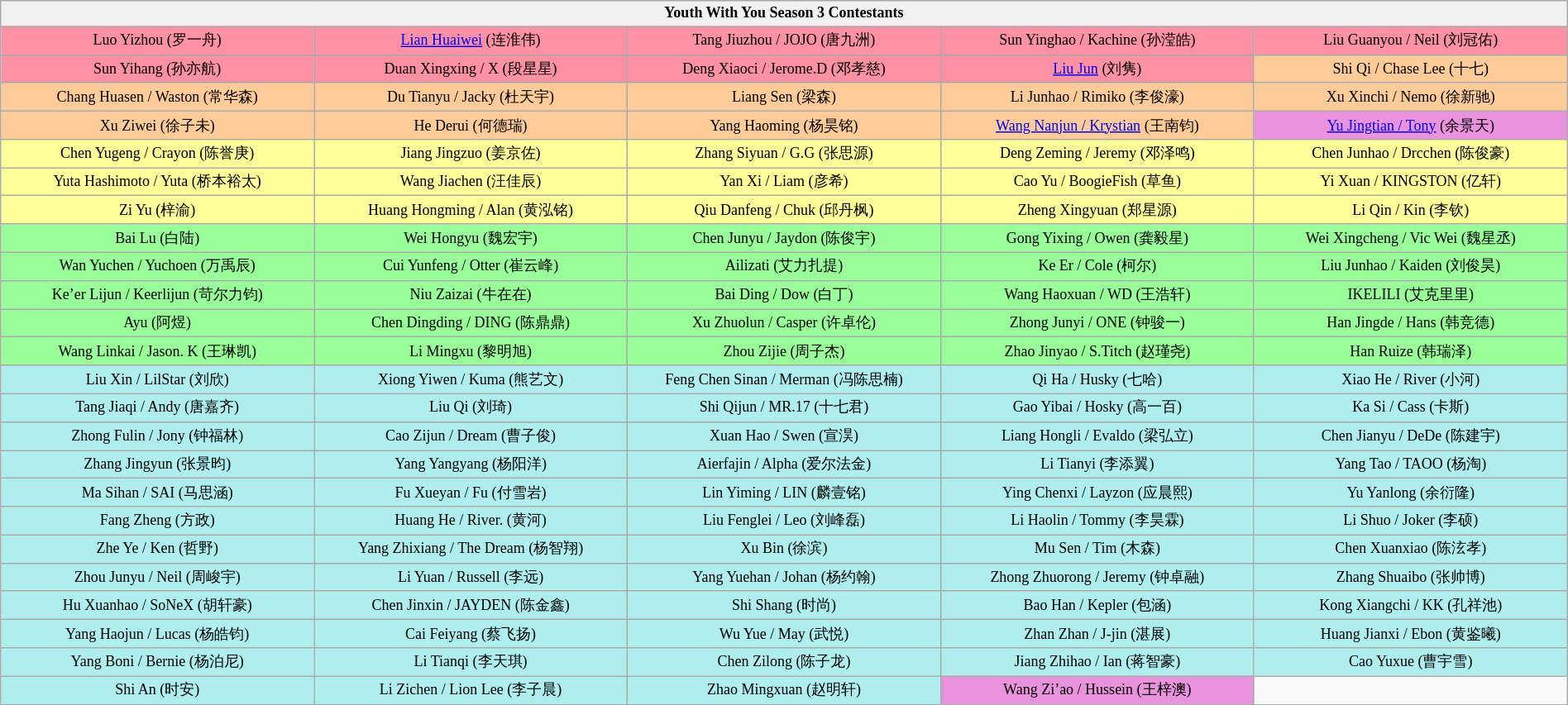<table class="wikitable" style="text-align:center; width:100%; font-size: 75%;">
<tr>
<th colspan="5">Youth With You Season 3 Contestants</th>
</tr>
<tr>
<td width="10%" style="background:#FF91A4">Luo Yizhou (罗一舟)</td>
<td width="10%" style="background:#FF91A4"><a href='#'>Lian Huaiwei</a> (连淮伟)</td>
<td width="10%" style="background:#FF91A4">Tang Jiuzhou / JOJO (唐九洲)</td>
<td width="10%" style="background:#FF91A4">Sun Yinghao / Kachine (孙滢皓)</td>
<td width="10%" style="background:#FF91A4">Liu Guanyou / Neil (刘冠佑)</td>
</tr>
<tr>
<td width="10%" style="background:#FF91A4">Sun Yihang (孙亦航)</td>
<td width="10%" style="background:#FF91A4">Duan Xingxing / X (段星星)</td>
<td width="10%" style="background:#FF91A4">Deng Xiaoci / Jerome.D (邓孝慈)</td>
<td width="10%" style="background:#FF91A4"><a href='#'>Liu Jun</a> (刘隽)</td>
<td width="10%" style="background:#FFCC99">Shi Qi / Chase Lee (十七)</td>
</tr>
<tr>
<td width="10%" style="background:#FFCC99">Chang Huasen / Waston (常华森)</td>
<td width="10%" style="background:#FFCC99">Du Tianyu / Jacky (杜天宇)</td>
<td width="10%" style="background:#FFCC99">Liang Sen (梁森)</td>
<td width="10%" style="background:#FFCC99">Li Junhao / Rimiko (李俊濠)</td>
<td width="10%" style="background:#FFCC99">Xu Xinchi / Nemo (徐新驰)</td>
</tr>
<tr>
<td width="10%" style="background:#FFCC99">Xu Ziwei (徐子未)</td>
<td width="10%" style="background:#FFCC99">He Derui (何德瑞)</td>
<td width="10%" style="background:#FFCC99">Yang Haoming (杨昊铭)</td>
<td width="10%" style="background:#FFCC99"><a href='#'>Wang Nanjun / Krystian</a> (王南钧)</td>
<td width="10%" style="background:#E993DD"><a href='#'>Yu Jingtian / Tony</a> (余景天)</td>
</tr>
<tr>
<td width="10%" style="background:#FFFF99">Chen Yugeng / Crayon (陈誉庚)</td>
<td width="10%" style="background:#FFFF99">Jiang Jingzuo (姜京佐)</td>
<td width="10%" style="background:#FFFF99">Zhang Siyuan / G.G (张思源)</td>
<td width="10%" style="background:#FFFF99">Deng Zeming / Jeremy (邓泽鸣)</td>
<td width="10%" style="background:#FFFF99">Chen Junhao / Drcchen (陈俊豪)</td>
</tr>
<tr>
<td width="10%" style="background:#FFFF99">Yuta Hashimoto / Yuta (桥本裕太)</td>
<td width="10%" style="background:#FFFF99">Wang Jiachen (汪佳辰)</td>
<td width="10%" style="background:#FFFF99">Yan Xi / Liam (彦希)</td>
<td width="10%" style="background:#FFFF99">Cao Yu / BoogieFish (草鱼)</td>
<td width="10%" style="background:#FFFF99">Yi Xuan / KINGSTON (亿轩)</td>
</tr>
<tr>
<td width="10%" style="background:#FFFF99">Zi Yu (梓渝)</td>
<td width="10%" style="background:#FFFF99">Huang Hongming / Alan (黄泓铭)</td>
<td width="10%" style="background:#FFFF99">Qiu Danfeng / Chuk (邱丹枫)</td>
<td width="10%" style="background:#FFFF99">Zheng Xingyuan (郑星源)</td>
<td width="10%" style="background:#FFFF99">Li Qin / Kin (李钦)</td>
</tr>
<tr>
<td width="10%" style="background:#99FF99">Bai Lu (白陆)</td>
<td width="10%" style="background:#99FF99">Wei Hongyu (魏宏宇)</td>
<td width="10%" style="background:#99FF99">Chen Junyu / Jaydon (陈俊宇)</td>
<td width="10%" style="background:#99FF99">Gong Yixing / Owen (龚毅星)</td>
<td width="10%" style="background:#99FF99">Wei Xingcheng / Vic Wei (魏星丞)</td>
</tr>
<tr>
<td width="10%" style="background:#99FF99">Wan Yuchen / Yuchoen (万禹辰)</td>
<td width="10%" style="background:#99FF99">Cui Yunfeng / Otter (崔云峰)</td>
<td width="10%" style="background:#99FF99">Ailizati (艾力扎提)</td>
<td width="10%" style="background:#99FF99">Ke Er / Cole (柯尔)</td>
<td width="10%" style="background:#99FF99">Liu Junhao / Kaiden (刘俊昊)</td>
</tr>
<tr>
<td width="10%" style="background:#99FF99">Ke’er Lijun / Keerlijun (苛尔力钧)</td>
<td width="10%" style="background:#99FF99">Niu Zaizai (牛在在)</td>
<td width="10%" style="background:#99FF99">Bai Ding / Dow (白丁)</td>
<td width="10%" style="background:#99FF99">Wang Haoxuan / WD (王浩轩)</td>
<td width="10%" style="background:#99FF99">IKELILI (艾克里里)</td>
</tr>
<tr>
<td width="10%" style="background:#99FF99">Ayu (阿煜)</td>
<td width="10%" style="background:#99FF99">Chen Dingding / DING (陈鼎鼎)</td>
<td width="10%" style="background:#99FF99">Xu Zhuolun / Casper (许卓伦)</td>
<td width="10%" style="background:#99FF99">Zhong Junyi / ONE (钟骏一)</td>
<td width="10%" style="background:#99FF99">Han Jingde / Hans (韩竞德)</td>
</tr>
<tr>
<td width="10%" style="background:#99FF99">Wang Linkai / Jason. K (王琳凯)</td>
<td width="10%" style="background:#99FF99">Li Mingxu (黎明旭)</td>
<td width="10%" style="background:#99FF99">Zhou Zijie (周子杰)</td>
<td width="10%" style="background:#99FF99">Zhao Jinyao / S.Titch (赵瑾尧)</td>
<td width="10%" style="background:#99FF99">Han Ruize (韩瑞泽)</td>
</tr>
<tr>
<td width="10%" style="background:#AFEEEE">Liu Xin / LilStar (刘欣)</td>
<td width="10%" style="background:#AFEEEE">Xiong Yiwen / Kuma (熊艺文)</td>
<td width="10%" style="background:#AFEEEE">Feng Chen Sinan / Merman (冯陈思楠)</td>
<td width="10%" style="background:#AFEEEE">Qi Ha / Husky (七哈)</td>
<td width="10%" style="background:#AFEEEE">Xiao He / River (小河)</td>
</tr>
<tr>
<td width="10%" style="background:#AFEEEE">Tang Jiaqi / Andy (唐嘉齐)</td>
<td width="10%" style="background:#AFEEEE">Liu Qi (刘琦)</td>
<td width="10%" style="background:#AFEEEE">Shi Qijun / MR.17 (十七君)</td>
<td width="10%" style="background:#AFEEEE">Gao Yibai / Hosky (高一百)</td>
<td width="10%" style="background:#AFEEEE">Ka Si / Cass (卡斯)</td>
</tr>
<tr>
<td width="10%" style="background:#AFEEEE">Zhong Fulin / Jony (钟福林)</td>
<td width="10%" style="background:#AFEEEE">Cao Zijun / Dream (曹子俊)</td>
<td width="10%" style="background:#AFEEEE">Xuan Hao / Swen (宣淏)</td>
<td width="10%" style="background:#AFEEEE">Liang Hongli / Evaldo (梁弘立)</td>
<td width="10%" style="background:#AFEEEE">Chen Jianyu / DeDe (陈建宇)</td>
</tr>
<tr>
<td width="10%" style="background:#AFEEEE">Zhang Jingyun (张景昀)</td>
<td width="10%" style="background:#AFEEEE">Yang Yangyang (杨阳洋)</td>
<td width="10%" style="background:#AFEEEE">Aierfajin / Alpha (爱尔法金)</td>
<td width="10%" style="background:#AFEEEE">Li Tianyi (李添翼)</td>
<td width="10%" style="background:#AFEEEE">Yang Tao / TAOO (杨淘)</td>
</tr>
<tr>
<td width="10%" style="background:#AFEEEE">Ma Sihan / SAI (马思涵)</td>
<td width="10%" style="background:#AFEEEE">Fu Xueyan / Fu (付雪岩)</td>
<td width="10%" style="background:#AFEEEE">Lin Yiming / LIN (麟壹铭)</td>
<td width="10%" style="background:#AFEEEE">Ying Chenxi / Layzon (应晨熙)</td>
<td width="10%" style="background:#AFEEEE">Yu Yanlong (余衍隆)</td>
</tr>
<tr>
<td width="10%" style="background:#AFEEEE">Fang Zheng (方政)</td>
<td width="10%" style="background:#AFEEEE">Huang He / River. (黄河)</td>
<td width="10%" style="background:#AFEEEE">Liu Fenglei / Leo (刘峰磊)</td>
<td width="10%" style="background:#AFEEEE">Li Haolin / Tommy (李昊霖)</td>
<td width="10%" style="background:#AFEEEE">Li Shuo / Joker (李硕)</td>
</tr>
<tr>
<td width="10%" style="background:#AFEEEE">Zhe Ye / Ken (哲野)</td>
<td width="10%" style="background:#AFEEEE">Yang Zhixiang / The Dream (杨智翔)</td>
<td width="10%" style="background:#AFEEEE">Xu Bin (徐滨)</td>
<td width="10%" style="background:#AFEEEE">Mu Sen / Tim (木森)</td>
<td width="10%" style="background:#AFEEEE">Chen Xuanxiao (陈泫孝)</td>
</tr>
<tr>
<td width="10%" style="background:#AFEEEE">Zhou Junyu / Neil (周峻宇)</td>
<td width="10%" style="background:#AFEEEE">Li Yuan / Russell (李远)</td>
<td width="10%" style="background:#AFEEEE">Yang Yuehan / Johan (杨约翰)</td>
<td width="10%" style="background:#AFEEEE">Zhong Zhuorong / Jeremy (钟卓融)</td>
<td width="10%" style="background:#AFEEEE">Zhang Shuaibo (张帅博)</td>
</tr>
<tr>
<td width="10%" style="background:#AFEEEE">Hu Xuanhao / SoNeX (胡轩豪)</td>
<td width="10%" style="background:#AFEEEE">Chen Jinxin / JAYDEN (陈金鑫)</td>
<td width="10%" style="background:#AFEEEE">Shi Shang (时尚)</td>
<td width="10%" style="background:#AFEEEE">Bao Han / Kepler (包涵)</td>
<td width="10%" style="background:#AFEEEE">Kong Xiangchi / KK (孔祥池)</td>
</tr>
<tr>
<td width="10%" style="background:#AFEEEE">Yang Haojun / Lucas (杨皓钧)</td>
<td width="10%" style="background:#AFEEEE">Cai Feiyang (蔡飞扬)</td>
<td width="10%" style="background:#AFEEEE">Wu Yue / May (武悦)</td>
<td width="10%" style="background:#AFEEEE">Zhan Zhan / J-jin (湛展)</td>
<td width="10%" style="background:#AFEEEE">Huang Jianxi / Ebon (黄鉴曦)</td>
</tr>
<tr>
<td width="10%" style="background:#AFEEEE">Yang Boni / Bernie (杨泊尼)</td>
<td width="10%" style="background:#AFEEEE">Li Tianqi (李天琪)</td>
<td width="10%" style="background:#AFEEEE">Chen Zilong (陈子龙)</td>
<td width="10%" style="background:#AFEEEE">Jiang Zhihao / Ian (蒋智豪)</td>
<td width="10%" style="background:#AFEEEE">Cao Yuxue (曹宇雪)</td>
</tr>
<tr>
<td width="10%" style="background:#AFEEEE">Shi An (时安)</td>
<td width="10%" style="background:#AFEEEE">Li Zichen / Lion Lee (李子晨)</td>
<td width="10%" style="background:#AFEEEE">Zhao Mingxuan (赵明轩)</td>
<td width="10%" style="background:#E993DD">Wang Zi’ao / Hussein (王梓澳)</td>
</tr>
<tr>
</tr>
</table>
